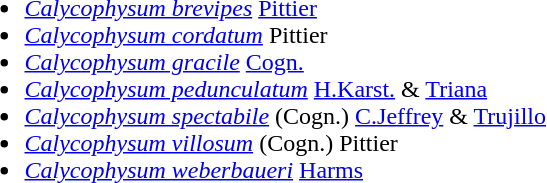<table>
<tr valign=top>
<td><br><ul><li><em><a href='#'>Calycophysum brevipes</a></em> <a href='#'>Pittier</a></li><li><em><a href='#'>Calycophysum cordatum</a></em> Pittier</li><li><em><a href='#'>Calycophysum gracile</a></em> <a href='#'>Cogn.</a></li><li><em><a href='#'>Calycophysum pedunculatum</a></em> <a href='#'>H.Karst.</a> & <a href='#'>Triana</a></li><li><em><a href='#'>Calycophysum spectabile</a></em> (Cogn.) <a href='#'>C.Jeffrey</a> & <a href='#'>Trujillo</a></li><li><em><a href='#'>Calycophysum villosum</a></em> (Cogn.) Pittier</li><li><em><a href='#'>Calycophysum weberbaueri</a></em> <a href='#'>Harms</a></li></ul></td>
</tr>
</table>
